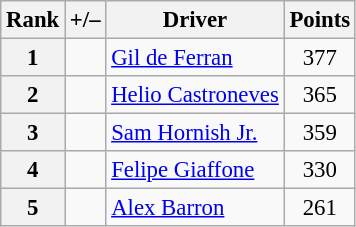<table class="wikitable" style="font-size: 95%;">
<tr>
<th scope="col">Rank</th>
<th scope="col">+/–</th>
<th scope="col">Driver</th>
<th scope="col">Points</th>
</tr>
<tr>
<th>1</th>
<td align="left"></td>
<td> <a href='#'>Gil de Ferran</a></td>
<td align=center>377</td>
</tr>
<tr>
<th>2</th>
<td align="left"></td>
<td> <a href='#'>Helio Castroneves</a></td>
<td align=center>365</td>
</tr>
<tr>
<th>3</th>
<td align="left"></td>
<td> <a href='#'>Sam Hornish Jr.</a></td>
<td align=center>359</td>
</tr>
<tr>
<th>4</th>
<td align="left"></td>
<td> <a href='#'>Felipe Giaffone</a></td>
<td align=center>330</td>
</tr>
<tr>
<th>5</th>
<td align="left"></td>
<td> <a href='#'>Alex Barron</a></td>
<td align=center>261</td>
</tr>
</table>
